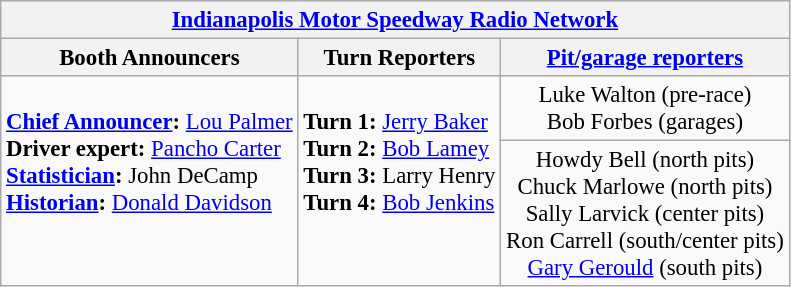<table class="wikitable" style="font-size: 95%;">
<tr>
<th colspan=3><a href='#'>Indianapolis Motor Speedway Radio Network</a></th>
</tr>
<tr>
<th>Booth Announcers</th>
<th>Turn Reporters</th>
<th><a href='#'>Pit/garage reporters</a></th>
</tr>
<tr>
<td valign="top" rowspan=2><br><strong><a href='#'>Chief Announcer</a>:</strong> <a href='#'>Lou Palmer</a><br>
<strong>Driver expert:</strong> <a href='#'>Pancho Carter</a><br>
<strong><a href='#'>Statistician</a>:</strong> John DeCamp<br>
<strong><a href='#'>Historian</a>:</strong> <a href='#'>Donald Davidson</a><br></td>
<td valign="top" rowspan=2><br><strong>Turn 1:</strong> <a href='#'>Jerry Baker</a><br>  
<strong>Turn 2:</strong> <a href='#'>Bob Lamey</a> <br>
<strong>Turn 3:</strong> Larry Henry<br>
<strong>Turn 4:</strong> <a href='#'>Bob Jenkins</a><br></td>
<td align="center" valign="top">Luke Walton (pre-race)<br>Bob Forbes (garages)<br></td>
</tr>
<tr>
<td align="center" valign="top">Howdy Bell (north pits)<br>Chuck Marlowe (north pits)<br>Sally Larvick (center pits)<br>Ron Carrell (south/center pits)<br><a href='#'>Gary Gerould</a> (south pits)<br></td>
</tr>
</table>
